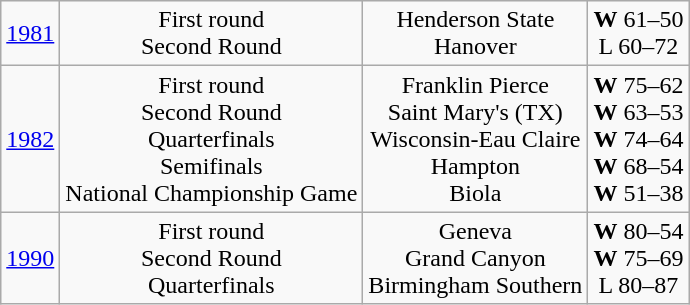<table class="wikitable">
<tr align="center">
<td><a href='#'>1981</a></td>
<td>First round<br>Second Round</td>
<td>Henderson State<br>Hanover</td>
<td><strong>W</strong> 61–50<br>L 60–72</td>
</tr>
<tr align="center">
<td><a href='#'>1982</a></td>
<td>First round<br>Second Round<br>Quarterfinals<br>Semifinals<br>National Championship Game</td>
<td>Franklin Pierce<br>Saint Mary's (TX)<br>Wisconsin-Eau Claire<br>Hampton<br>Biola</td>
<td><strong>W</strong> 75–62<br><strong>W</strong> 63–53<br><strong>W</strong> 74–64<br><strong>W</strong> 68–54<br><strong>W</strong> 51–38</td>
</tr>
<tr align="center">
<td><a href='#'>1990</a></td>
<td>First round<br>Second Round<br>Quarterfinals</td>
<td>Geneva<br>Grand Canyon<br>Birmingham Southern</td>
<td><strong>W</strong> 80–54<br><strong>W</strong> 75–69<br>L 80–87</td>
</tr>
</table>
